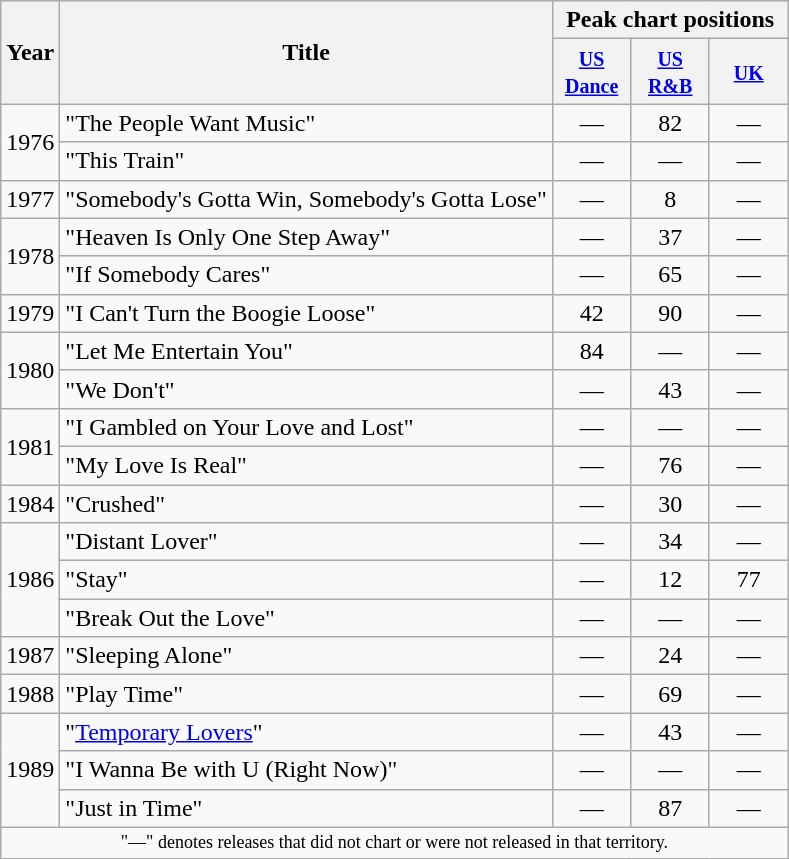<table class="wikitable">
<tr>
<th scope="col" rowspan="2">Year</th>
<th scope="col" rowspan="2">Title</th>
<th scope="col" colspan="3">Peak chart positions</th>
</tr>
<tr>
<th style="width:45px;"><small><a href='#'>US Dance</a></small><br></th>
<th style="width:45px;"><small><a href='#'>US R&B</a></small><br></th>
<th style="width:45px;"><small><a href='#'>UK</a></small><br></th>
</tr>
<tr>
<td rowspan="2">1976</td>
<td>"The People Want Music"</td>
<td align=center>—</td>
<td align=center>82</td>
<td align=center>—</td>
</tr>
<tr>
<td>"This Train"</td>
<td align=center>—</td>
<td align=center>—</td>
<td align=center>―</td>
</tr>
<tr>
<td rowspan="1">1977</td>
<td>"Somebody's Gotta Win, Somebody's Gotta Lose"</td>
<td align=center>—</td>
<td align=center>8</td>
<td align=center>—</td>
</tr>
<tr>
<td rowspan="2">1978</td>
<td>"Heaven Is Only One Step Away"</td>
<td align=center>―</td>
<td align=center>37</td>
<td align=center>―</td>
</tr>
<tr>
<td>"If Somebody Cares"</td>
<td align=center>—</td>
<td align=center>65</td>
<td align=center>—</td>
</tr>
<tr>
<td rowspan="1">1979</td>
<td>"I Can't Turn the Boogie Loose"</td>
<td align=center>42</td>
<td align=center>90</td>
<td align=center>—</td>
</tr>
<tr>
<td rowspan="2">1980</td>
<td>"Let Me Entertain You"</td>
<td align=center>84</td>
<td align=center>—</td>
<td align=center>—</td>
</tr>
<tr>
<td>"We Don't"</td>
<td align=center>―</td>
<td align=center>43</td>
<td align=center>―</td>
</tr>
<tr>
<td rowspan="2">1981</td>
<td>"I Gambled on Your Love and Lost"</td>
<td align=center>―</td>
<td align=center>―</td>
<td align=center>—</td>
</tr>
<tr>
<td>"My Love Is Real"</td>
<td align=center>―</td>
<td align=center>76</td>
<td align=center>―</td>
</tr>
<tr>
<td rowspan="1">1984</td>
<td>"Crushed"</td>
<td align=center>―</td>
<td align=center>30</td>
<td align=center>―</td>
</tr>
<tr>
<td rowspan="3">1986</td>
<td>"Distant Lover"</td>
<td align=center>―</td>
<td align=center>34</td>
<td align=center>―</td>
</tr>
<tr>
<td>"Stay"</td>
<td align=center>―</td>
<td align=center>12</td>
<td align=center>77</td>
</tr>
<tr>
<td>"Break Out the Love"</td>
<td align=center>―</td>
<td align=center>—</td>
<td align=center>―</td>
</tr>
<tr>
<td rowspan="1">1987</td>
<td>"Sleeping Alone"</td>
<td align=center>―</td>
<td align=center>24</td>
<td align=center>―</td>
</tr>
<tr>
<td rowspan="1">1988</td>
<td>"Play Time"</td>
<td align=center>―</td>
<td align=center>69</td>
<td align=center>―</td>
</tr>
<tr>
<td rowspan="3">1989</td>
<td>"<a href='#'>Temporary Lovers</a>"</td>
<td align=center>―</td>
<td align=center>43</td>
<td align=center>―</td>
</tr>
<tr>
<td>"I Wanna Be with U (Right Now)"</td>
<td align=center>―</td>
<td align=center>—</td>
<td align=center>―</td>
</tr>
<tr>
<td>"Just in Time"</td>
<td align=center>―</td>
<td align=center>87</td>
<td align=center>―</td>
</tr>
<tr>
<td colspan="12" style="text-align:center; font-size:9pt;">"—" denotes releases that did not chart or were not released in that territory.</td>
</tr>
</table>
